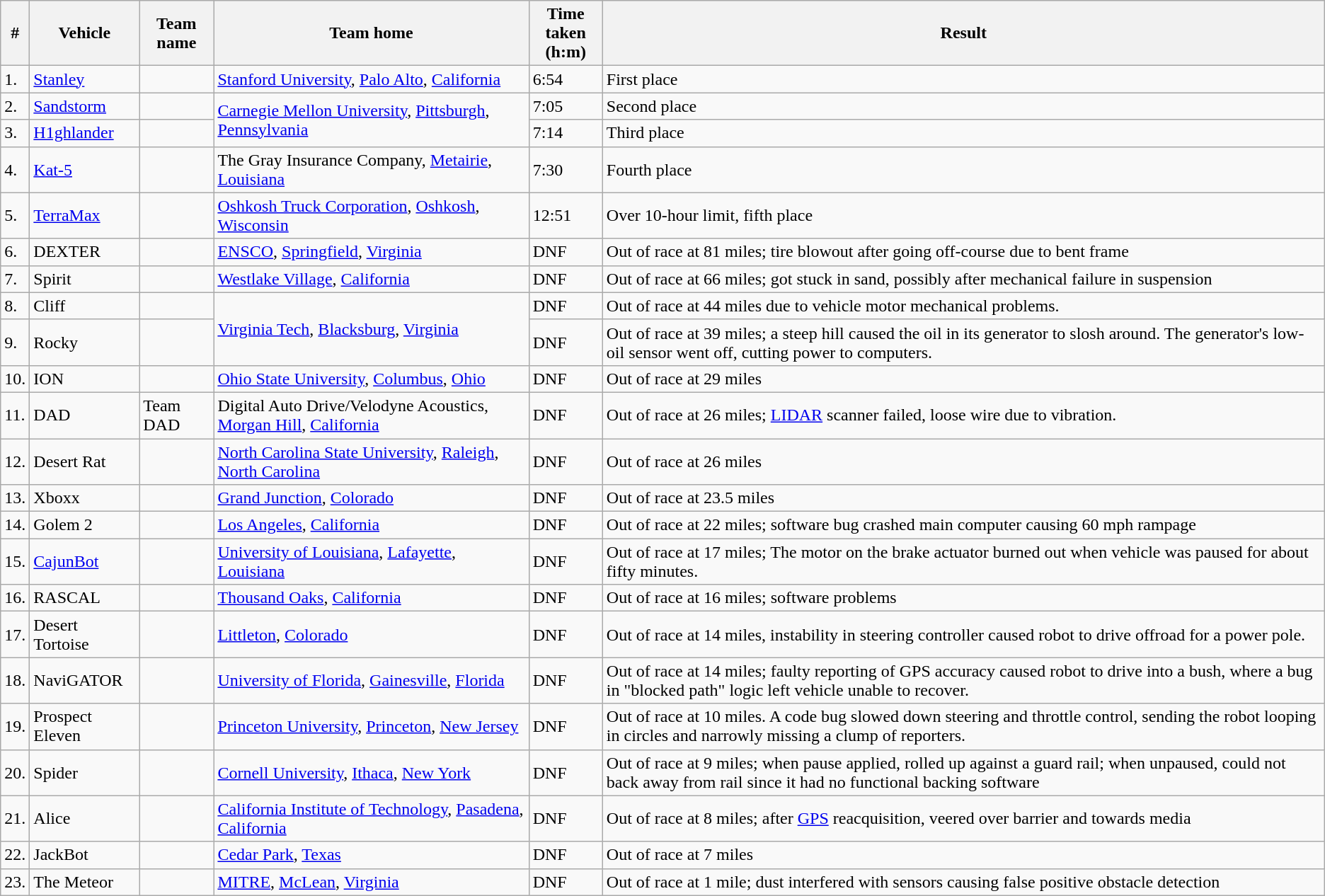<table class="wikitable">
<tr>
<th>#</th>
<th>Vehicle</th>
<th>Team name</th>
<th>Team home</th>
<th>Time taken<br>(h:m)</th>
<th>Result</th>
</tr>
<tr>
<td>1.</td>
<td><a href='#'>Stanley</a></td>
<td> </td>
<td><a href='#'>Stanford University</a>, <a href='#'>Palo Alto</a>, <a href='#'>California</a></td>
<td>6:54</td>
<td>First place</td>
</tr>
<tr>
<td>2.</td>
<td><a href='#'>Sandstorm</a></td>
<td></td>
<td rowspan="2"><a href='#'>Carnegie Mellon University</a>, <a href='#'>Pittsburgh</a>, <a href='#'>Pennsylvania</a></td>
<td>7:05</td>
<td>Second place</td>
</tr>
<tr>
<td>3.</td>
<td><a href='#'>H1ghlander</a></td>
<td></td>
<td>7:14</td>
<td>Third place</td>
</tr>
<tr>
<td>4.</td>
<td><a href='#'>Kat-5</a></td>
<td></td>
<td>The Gray Insurance Company, <a href='#'>Metairie</a>, <a href='#'>Louisiana</a></td>
<td>7:30</td>
<td>Fourth place</td>
</tr>
<tr>
<td>5.</td>
<td><a href='#'>TerraMax</a></td>
<td></td>
<td><a href='#'>Oshkosh Truck Corporation</a>, <a href='#'>Oshkosh</a>, <a href='#'>Wisconsin</a></td>
<td>12:51</td>
<td>Over 10-hour limit, fifth place</td>
</tr>
<tr>
<td>6.</td>
<td>DEXTER</td>
<td></td>
<td><a href='#'>ENSCO</a>, <a href='#'>Springfield</a>, <a href='#'>Virginia</a></td>
<td>DNF</td>
<td>Out of race at 81 miles; tire blowout after going off-course due to bent frame</td>
</tr>
<tr>
<td>7.</td>
<td>Spirit</td>
<td></td>
<td><a href='#'>Westlake Village</a>, <a href='#'>California</a></td>
<td>DNF</td>
<td>Out of race at 66 miles; got stuck in sand, possibly after mechanical failure in suspension</td>
</tr>
<tr>
<td>8.</td>
<td>Cliff</td>
<td></td>
<td rowspan="2"><a href='#'>Virginia Tech</a>, <a href='#'>Blacksburg</a>, <a href='#'>Virginia</a></td>
<td>DNF</td>
<td>Out of race at 44 miles due to vehicle motor mechanical problems.</td>
</tr>
<tr>
<td>9.</td>
<td>Rocky</td>
<td></td>
<td>DNF</td>
<td>Out of race at 39 miles; a steep hill caused the oil in its generator to slosh around. The generator's low-oil sensor went off, cutting power to computers.</td>
</tr>
<tr>
<td>10.</td>
<td>ION</td>
<td> </td>
<td><a href='#'>Ohio State University</a>, <a href='#'>Columbus</a>, <a href='#'>Ohio</a></td>
<td>DNF</td>
<td>Out of race at 29 miles</td>
</tr>
<tr>
<td>11.</td>
<td>DAD</td>
<td>Team DAD</td>
<td>Digital Auto Drive/Velodyne Acoustics, <a href='#'>Morgan Hill</a>, <a href='#'>California</a></td>
<td>DNF</td>
<td>Out of race at 26 miles; <a href='#'>LIDAR</a> scanner failed, loose wire due to vibration.</td>
</tr>
<tr>
<td>12.</td>
<td>Desert Rat</td>
<td></td>
<td><a href='#'>North Carolina State University</a>, <a href='#'>Raleigh</a>, <a href='#'>North Carolina</a></td>
<td>DNF</td>
<td>Out of race at 26 miles</td>
</tr>
<tr>
<td>13.</td>
<td>Xboxx</td>
<td></td>
<td><a href='#'>Grand Junction</a>, <a href='#'>Colorado</a></td>
<td>DNF</td>
<td>Out of race at 23.5 miles</td>
</tr>
<tr>
<td>14.</td>
<td>Golem 2</td>
<td></td>
<td><a href='#'>Los Angeles</a>, <a href='#'>California</a></td>
<td>DNF</td>
<td>Out of race at 22 miles; software bug crashed main computer causing 60 mph rampage</td>
</tr>
<tr>
<td>15.</td>
<td><a href='#'>CajunBot</a></td>
<td> </td>
<td><a href='#'>University of Louisiana</a>, <a href='#'>Lafayette</a>, <a href='#'>Louisiana</a></td>
<td>DNF</td>
<td>Out of race at 17 miles; The motor on the brake actuator burned out when vehicle was paused for about fifty minutes.</td>
</tr>
<tr>
<td>16.</td>
<td>RASCAL</td>
<td></td>
<td><a href='#'>Thousand Oaks</a>, <a href='#'>California</a></td>
<td>DNF</td>
<td>Out of race at 16 miles; software problems</td>
</tr>
<tr>
<td>17.</td>
<td>Desert Tortoise</td>
<td> </td>
<td><a href='#'>Littleton</a>, <a href='#'>Colorado</a></td>
<td>DNF</td>
<td>Out of race at 14 miles, instability in steering controller caused robot to drive offroad for a power pole.</td>
</tr>
<tr>
<td>18.</td>
<td>NaviGATOR</td>
<td></td>
<td><a href='#'>University of Florida</a>, <a href='#'>Gainesville</a>, <a href='#'>Florida</a></td>
<td>DNF</td>
<td>Out of race at 14 miles; faulty reporting of GPS accuracy caused robot to drive into a bush, where a bug in "blocked path" logic left vehicle unable to recover.</td>
</tr>
<tr>
<td>19.</td>
<td>Prospect Eleven</td>
<td></td>
<td><a href='#'>Princeton University</a>, <a href='#'>Princeton</a>, <a href='#'>New Jersey</a></td>
<td>DNF</td>
<td>Out of race at 10 miles. A code bug slowed down steering and throttle control, sending the robot looping in circles and narrowly missing a clump of reporters.</td>
</tr>
<tr>
<td>20.</td>
<td>Spider</td>
<td></td>
<td><a href='#'>Cornell University</a>, <a href='#'>Ithaca</a>, <a href='#'>New York</a></td>
<td>DNF</td>
<td>Out of race at 9 miles; when pause applied, rolled up against a guard rail; when unpaused, could not back away from rail since it had no functional backing software</td>
</tr>
<tr>
<td>21.</td>
<td>Alice</td>
<td></td>
<td><a href='#'>California Institute of Technology</a>, <a href='#'>Pasadena</a>, <a href='#'>California</a></td>
<td>DNF</td>
<td>Out of race at 8 miles; after <a href='#'>GPS</a> reacquisition, veered over barrier and towards media</td>
</tr>
<tr>
<td>22.</td>
<td>JackBot</td>
<td></td>
<td><a href='#'>Cedar Park</a>, <a href='#'>Texas</a></td>
<td>DNF</td>
<td>Out of race at 7 miles</td>
</tr>
<tr>
<td>23.</td>
<td>The Meteor</td>
<td></td>
<td><a href='#'>MITRE</a>, <a href='#'>McLean</a>, <a href='#'>Virginia</a></td>
<td>DNF</td>
<td>Out of race at 1 mile; dust interfered with sensors causing false positive obstacle detection</td>
</tr>
</table>
